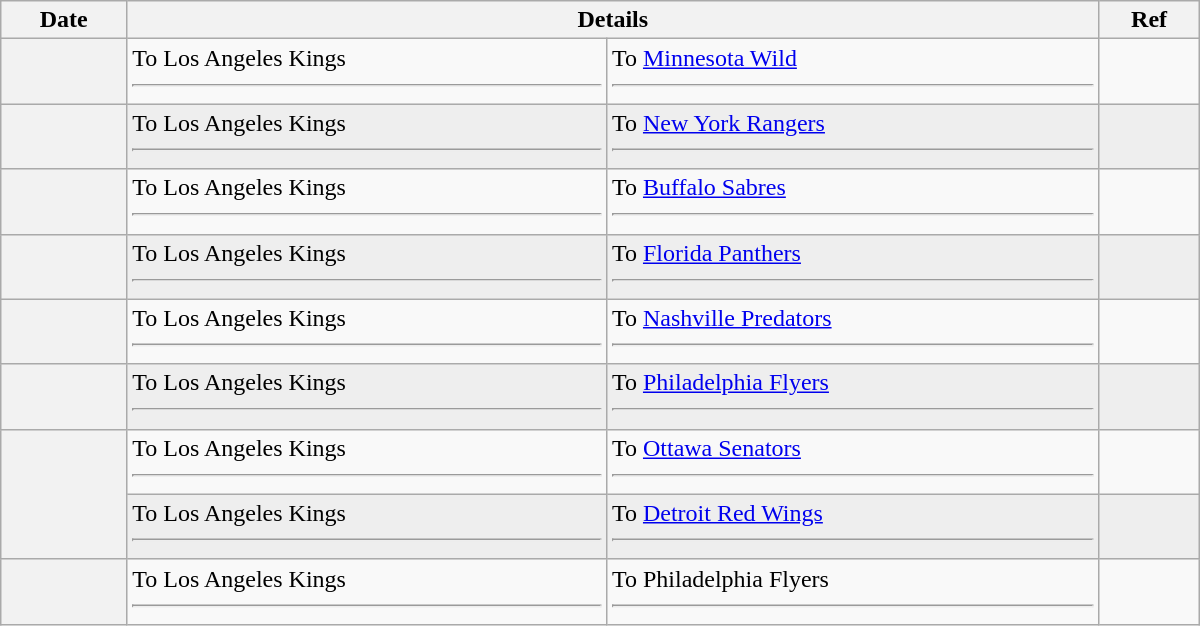<table class="wikitable plainrowheaders" style="width: 50em;">
<tr>
<th scope="col">Date</th>
<th scope="col" colspan="2">Details</th>
<th scope="col">Ref</th>
</tr>
<tr>
<th scope="row"></th>
<td valign="top">To Los Angeles Kings<hr></td>
<td valign="top">To <a href='#'>Minnesota Wild</a><hr></td>
<td></td>
</tr>
<tr style="background:#eee;">
<th scope="row"></th>
<td valign="top">To Los Angeles Kings<hr></td>
<td valign="top">To <a href='#'>New York Rangers</a><hr></td>
<td></td>
</tr>
<tr>
<th scope="row"></th>
<td valign="top">To Los Angeles Kings<hr></td>
<td valign="top">To <a href='#'>Buffalo Sabres</a><hr></td>
<td></td>
</tr>
<tr style="background:#eee;">
<th scope="row"></th>
<td valign="top">To Los Angeles Kings<hr></td>
<td valign="top">To <a href='#'>Florida Panthers</a><hr></td>
<td></td>
</tr>
<tr>
<th scope="row"></th>
<td valign="top">To Los Angeles Kings<hr></td>
<td valign="top">To <a href='#'>Nashville Predators</a><hr></td>
<td></td>
</tr>
<tr style="background:#eee;">
<th scope="row"></th>
<td valign="top">To Los Angeles Kings<hr></td>
<td valign="top">To <a href='#'>Philadelphia Flyers</a><hr></td>
<td></td>
</tr>
<tr>
<th scope="row" rowspan=2></th>
<td valign="top">To Los Angeles Kings<hr></td>
<td valign="top">To <a href='#'>Ottawa Senators</a><hr></td>
<td></td>
</tr>
<tr style="background:#eee;">
<td valign="top">To Los Angeles Kings<hr></td>
<td valign="top">To <a href='#'>Detroit Red Wings</a><hr></td>
<td></td>
</tr>
<tr>
<th scope="row"></th>
<td valign="top">To Los Angeles Kings<hr></td>
<td valign="top">To Philadelphia Flyers<hr></td>
<td></td>
</tr>
</table>
